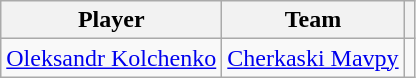<table class="wikitable">
<tr>
<th>Player</th>
<th>Team</th>
<th></th>
</tr>
<tr>
<td> <a href='#'>Oleksandr Kolchenko</a></td>
<td><a href='#'>Cherkaski Mavpy</a></td>
<td align=center></td>
</tr>
</table>
